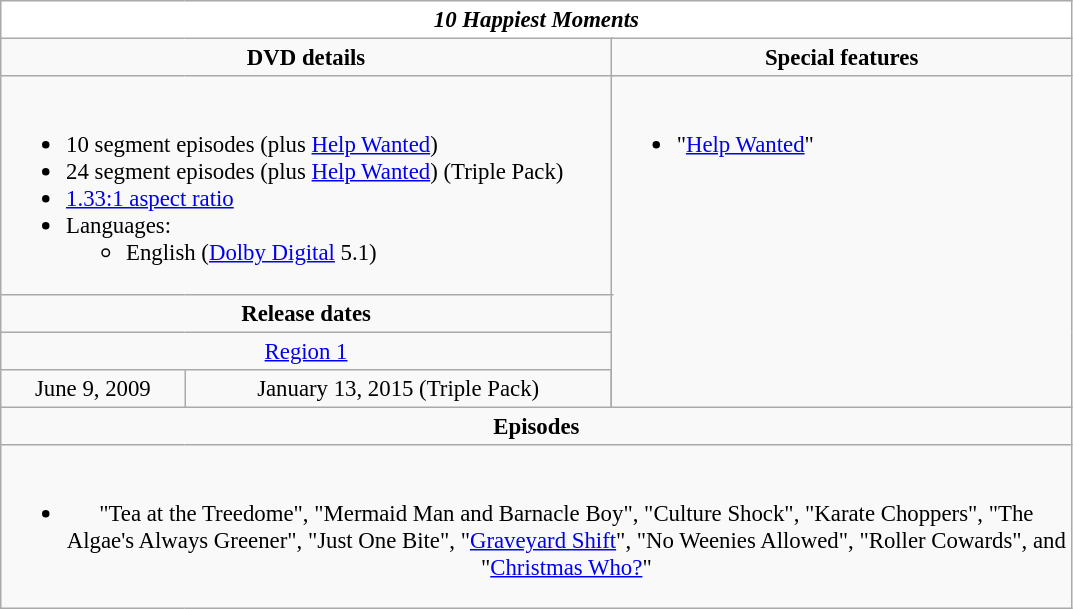<table class="wikitable" style="font-size: 95%;">
<tr style="background:#FFF; color:#000;">
<td colspan="4" align="center"><strong><em>10 Happiest Moments</em></strong></td>
</tr>
<tr valign="top">
<td style="text-align:center; width:400px;" colspan="3"><strong>DVD details</strong></td>
<td style="width:300px; text-align:center;"><strong>Special features</strong></td>
</tr>
<tr valign="top">
<td colspan="3" style="text-align:left; width:400px;"><br><ul><li>10 segment episodes (plus <a href='#'>Help Wanted</a>)</li><li>24 segment episodes (plus <a href='#'>Help Wanted</a>) (Triple Pack)</li><li><a href='#'>1.33:1 aspect ratio</a></li><li>Languages:<ul><li>English (<a href='#'>Dolby Digital</a> 5.1)</li></ul></li></ul></td>
<td rowspan="4" style="text-align:left; width:300px;"><br><ul><li>"<a href='#'>Help Wanted</a>"</li></ul></td>
</tr>
<tr>
<td colspan="3" style="text-align:center;"><strong>Release dates</strong></td>
</tr>
<tr>
<td colspan="3" style="text-align:center;"><a href='#'>Region 1</a></td>
</tr>
<tr style="text-align:center;">
<td>June 9, 2009</td>
<td>January 13, 2015 (Triple Pack)</td>
</tr>
<tr>
<td style="text-align:center; width:400px;" colspan="4"><strong>Episodes</strong></td>
</tr>
<tr>
<td style="text-align:center; width:400px;" colspan="4"><br><ul><li>"Tea at the Treedome", "Mermaid Man and Barnacle Boy", "Culture Shock", "Karate Choppers", "The Algae's Always Greener", "Just One Bite", "<a href='#'>Graveyard Shift</a>", "No Weenies Allowed", "Roller Cowards", and "<a href='#'>Christmas Who?</a>"</li></ul></td>
</tr>
</table>
